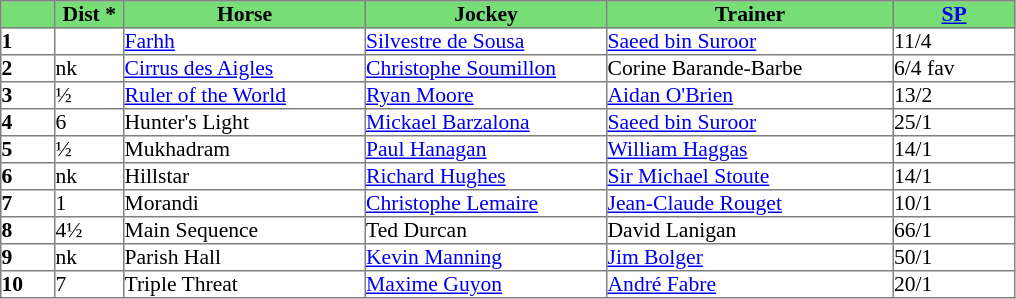<table border="1" cellpadding="0" style="border-collapse: collapse; font-size:90%">
<tr style="background:#7d7; text-align:center;">
<td style="width:35px;"></td>
<td style="width:45px;"><strong>Dist *</strong></td>
<td style="width:160px;"><strong>Horse</strong></td>
<td style="width:160px;"><strong>Jockey</strong></td>
<td style="width:190px;"><strong>Trainer</strong></td>
<td style="width:80px;"><strong><a href='#'>SP</a></strong></td>
</tr>
<tr>
<td><strong>1</strong></td>
<td></td>
<td><a href='#'>Farhh</a></td>
<td><a href='#'>Silvestre de Sousa</a></td>
<td><a href='#'>Saeed bin Suroor</a></td>
<td>11/4</td>
</tr>
<tr>
<td><strong>2</strong></td>
<td>nk</td>
<td><a href='#'>Cirrus des Aigles</a></td>
<td><a href='#'>Christophe Soumillon</a></td>
<td>Corine Barande-Barbe</td>
<td>6/4 fav</td>
</tr>
<tr>
<td><strong>3</strong></td>
<td>½</td>
<td><a href='#'>Ruler of the World</a></td>
<td><a href='#'>Ryan Moore</a></td>
<td><a href='#'>Aidan O'Brien</a></td>
<td>13/2</td>
</tr>
<tr>
<td><strong>4</strong></td>
<td>6</td>
<td>Hunter's Light</td>
<td><a href='#'>Mickael Barzalona</a></td>
<td><a href='#'>Saeed bin Suroor</a></td>
<td>25/1</td>
</tr>
<tr>
<td><strong>5</strong></td>
<td>½</td>
<td>Mukhadram</td>
<td><a href='#'>Paul Hanagan</a></td>
<td><a href='#'>William Haggas</a></td>
<td>14/1</td>
</tr>
<tr>
<td><strong>6</strong></td>
<td>nk</td>
<td>Hillstar</td>
<td><a href='#'>Richard Hughes</a></td>
<td><a href='#'>Sir Michael Stoute</a></td>
<td>14/1</td>
</tr>
<tr>
<td><strong>7</strong></td>
<td>1</td>
<td>Morandi</td>
<td><a href='#'>Christophe Lemaire</a></td>
<td><a href='#'>Jean-Claude Rouget</a></td>
<td>10/1</td>
</tr>
<tr>
<td><strong>8</strong></td>
<td>4½</td>
<td>Main Sequence</td>
<td>Ted Durcan</td>
<td>David Lanigan</td>
<td>66/1</td>
</tr>
<tr>
<td><strong>9</strong></td>
<td>nk</td>
<td>Parish Hall</td>
<td><a href='#'>Kevin Manning</a></td>
<td><a href='#'>Jim Bolger</a></td>
<td>50/1</td>
</tr>
<tr>
<td><strong>10</strong></td>
<td>7</td>
<td>Triple Threat</td>
<td><a href='#'>Maxime Guyon</a></td>
<td><a href='#'>André Fabre</a></td>
<td>20/1</td>
</tr>
</table>
